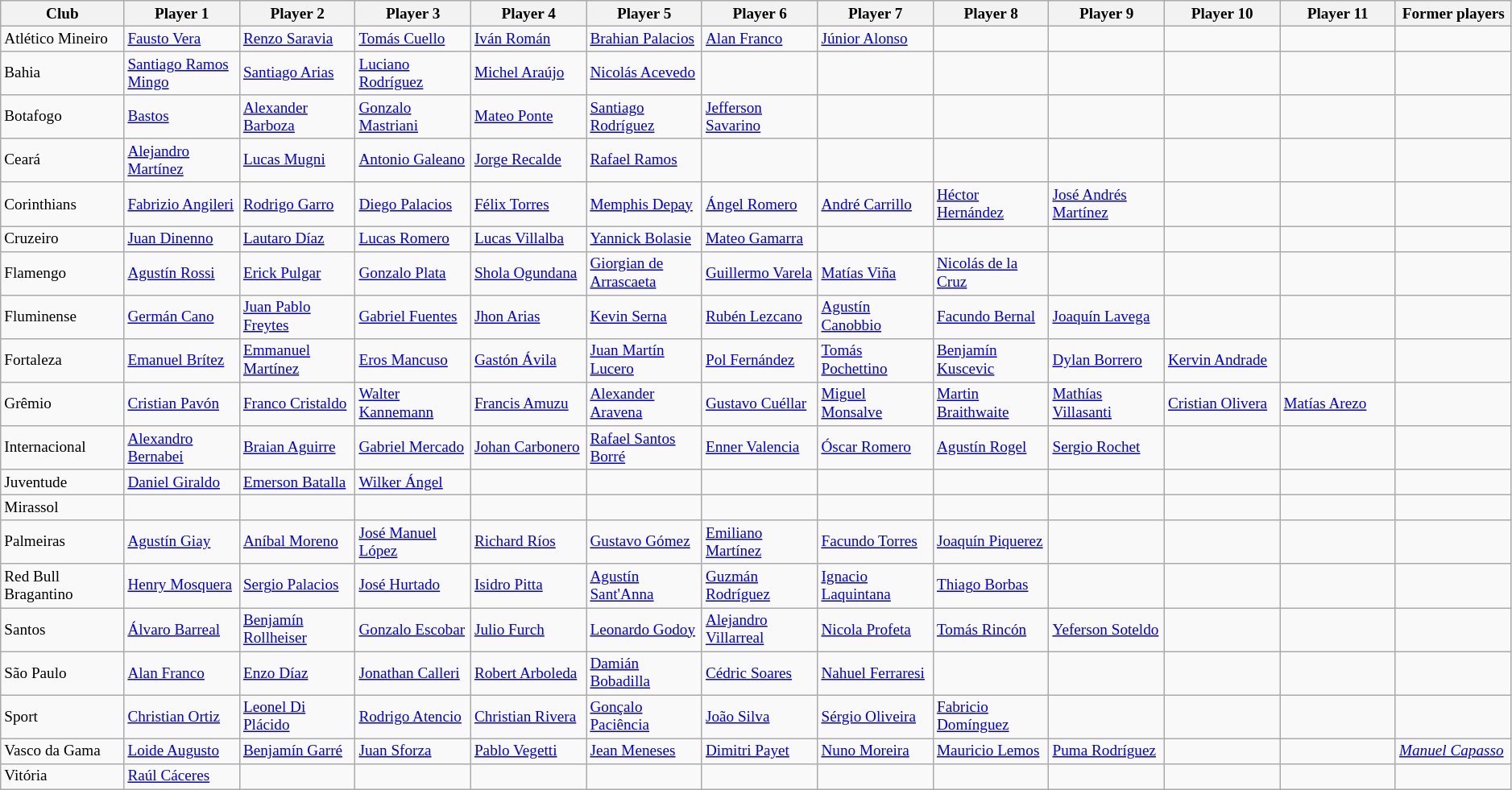<table class="wikitable sortable" style="font-size: 80%">
<tr>
<th style="width:8%">Club</th>
<th style="width:7.5%">Player 1</th>
<th style="width:7.5%">Player 2</th>
<th style="width:7.5%">Player 3</th>
<th style="width:7.5%">Player 4</th>
<th style="width:7.5%">Player 5</th>
<th style="width:7.5%">Player 6</th>
<th style="width:7.5%">Player 7</th>
<th style="width:7.5%">Player 8</th>
<th style="width:7.5%">Player 9</th>
<th style="width:7.5%">Player 10</th>
<th style="width:7.5%">Player 11</th>
<th style="width:7.5%">Former players</th>
</tr>
<tr>
<td>Atlético Mineiro</td>
<td> <a href='#'>Fausto Vera</a></td>
<td> <a href='#'>Renzo Saravia</a></td>
<td> <a href='#'>Tomás Cuello</a></td>
<td> <a href='#'>Iván Román</a></td>
<td> <a href='#'>Brahian Palacios</a></td>
<td> <a href='#'>Alan Franco</a></td>
<td> <a href='#'>Júnior Alonso</a></td>
<td></td>
<td></td>
<td></td>
<td></td>
<td></td>
</tr>
<tr>
<td>Bahia</td>
<td> <a href='#'>Santiago Ramos Mingo</a></td>
<td> <a href='#'>Santiago Arias</a></td>
<td> <a href='#'>Luciano Rodríguez</a></td>
<td> <a href='#'>Michel Araújo</a></td>
<td> <a href='#'>Nicolás Acevedo</a></td>
<td></td>
<td></td>
<td></td>
<td></td>
<td></td>
<td></td>
<td></td>
</tr>
<tr>
<td>Botafogo</td>
<td> <a href='#'>Bastos</a></td>
<td> <a href='#'>Alexander Barboza</a></td>
<td> <a href='#'>Gonzalo Mastriani</a></td>
<td> <a href='#'>Mateo Ponte</a></td>
<td> <a href='#'>Santiago Rodríguez</a></td>
<td> <a href='#'>Jefferson Savarino</a></td>
<td></td>
<td></td>
<td></td>
<td></td>
<td></td>
<td></td>
</tr>
<tr>
<td>Ceará</td>
<td> <a href='#'>Alejandro Martínez</a></td>
<td> <a href='#'>Lucas Mugni</a></td>
<td> <a href='#'>Antonio Galeano</a></td>
<td> <a href='#'>Jorge Recalde</a></td>
<td> <a href='#'>Rafael Ramos</a></td>
<td></td>
<td></td>
<td></td>
<td></td>
<td></td>
<td></td>
<td></td>
</tr>
<tr>
<td>Corinthians</td>
<td> <a href='#'>Fabrizio Angileri</a></td>
<td> <a href='#'>Rodrigo Garro</a></td>
<td> <a href='#'>Diego Palacios</a></td>
<td> <a href='#'>Félix Torres</a></td>
<td> <a href='#'>Memphis Depay</a></td>
<td> <a href='#'>Ángel Romero</a></td>
<td> <a href='#'>André Carrillo</a></td>
<td> <a href='#'>Héctor Hernández</a></td>
<td> <a href='#'>José Andrés Martínez</a></td>
<td></td>
<td></td>
<td></td>
</tr>
<tr>
<td>Cruzeiro</td>
<td> <a href='#'>Juan Dinenno</a></td>
<td> <a href='#'>Lautaro Díaz</a></td>
<td> <a href='#'>Lucas Romero</a></td>
<td> <a href='#'>Lucas Villalba</a></td>
<td> <a href='#'>Yannick Bolasie</a></td>
<td> <a href='#'>Mateo Gamarra</a></td>
<td></td>
<td></td>
<td></td>
<td></td>
<td></td>
<td></td>
</tr>
<tr>
<td>Flamengo</td>
<td> <a href='#'>Agustín Rossi</a></td>
<td> <a href='#'>Erick Pulgar</a></td>
<td> <a href='#'>Gonzalo Plata</a></td>
<td> <a href='#'>Shola Ogundana</a></td>
<td> <a href='#'>Giorgian de Arrascaeta</a></td>
<td> <a href='#'>Guillermo Varela</a></td>
<td> <a href='#'>Matías Viña</a></td>
<td> <a href='#'>Nicolás de la Cruz</a></td>
<td></td>
<td></td>
<td></td>
<td></td>
</tr>
<tr>
<td>Fluminense</td>
<td> <a href='#'>Germán Cano</a></td>
<td> <a href='#'>Juan Pablo Freytes</a></td>
<td> <a href='#'>Gabriel Fuentes</a></td>
<td> <a href='#'>Jhon Arias</a></td>
<td> <a href='#'>Kevin Serna</a></td>
<td> <a href='#'>Rubén Lezcano</a></td>
<td> <a href='#'>Agustín Canobbio</a></td>
<td> <a href='#'>Facundo Bernal</a></td>
<td> <a href='#'>Joaquín Lavega</a></td>
<td></td>
<td></td>
<td></td>
</tr>
<tr>
<td>Fortaleza</td>
<td> <a href='#'>Emanuel Brítez</a></td>
<td> <a href='#'>Emmanuel Martínez</a></td>
<td> <a href='#'>Eros Mancuso</a></td>
<td> <a href='#'>Gastón Ávila</a></td>
<td> <a href='#'>Juan Martín Lucero</a></td>
<td> <a href='#'>Pol Fernández</a></td>
<td> <a href='#'>Tomás Pochettino</a></td>
<td> <a href='#'>Benjamín Kuscevic</a></td>
<td> <a href='#'>Dylan Borrero</a></td>
<td> <a href='#'>Kervin Andrade</a></td>
<td></td>
<td></td>
</tr>
<tr>
<td>Grêmio</td>
<td> <a href='#'>Cristian Pavón</a></td>
<td> <a href='#'>Franco Cristaldo</a></td>
<td> <a href='#'>Walter Kannemann</a></td>
<td> <a href='#'>Francis Amuzu</a></td>
<td> <a href='#'>Alexander Aravena</a></td>
<td> <a href='#'>Gustavo Cuéllar</a></td>
<td> <a href='#'>Miguel Monsalve</a></td>
<td> <a href='#'>Martin Braithwaite</a></td>
<td> <a href='#'>Mathías Villasanti</a></td>
<td> <a href='#'>Cristian Olivera</a></td>
<td> <a href='#'>Matías Arezo</a></td>
<td></td>
</tr>
<tr>
<td>Internacional</td>
<td> <a href='#'>Alexandro Bernabei</a></td>
<td> <a href='#'>Braian Aguirre</a></td>
<td> <a href='#'>Gabriel Mercado</a></td>
<td> <a href='#'>Johan Carbonero</a></td>
<td> <a href='#'>Rafael Santos Borré</a></td>
<td> <a href='#'>Enner Valencia</a></td>
<td> <a href='#'>Óscar Romero</a></td>
<td> <a href='#'>Agustín Rogel</a></td>
<td> <a href='#'>Sergio Rochet</a></td>
<td></td>
<td></td>
<td></td>
</tr>
<tr>
<td>Juventude</td>
<td> <a href='#'>Daniel Giraldo</a></td>
<td> <a href='#'>Emerson Batalla</a></td>
<td> <a href='#'>Wilker Ángel</a></td>
<td></td>
<td></td>
<td></td>
<td></td>
<td></td>
<td></td>
<td></td>
<td></td>
<td></td>
</tr>
<tr>
<td>Mirassol</td>
<td></td>
<td></td>
<td></td>
<td></td>
<td></td>
<td></td>
<td></td>
<td></td>
<td></td>
<td></td>
<td></td>
<td></td>
</tr>
<tr>
<td>Palmeiras</td>
<td> <a href='#'>Agustín Giay</a></td>
<td> <a href='#'>Aníbal Moreno</a></td>
<td> <a href='#'>José Manuel López</a></td>
<td> <a href='#'>Richard Ríos</a></td>
<td> <a href='#'>Gustavo Gómez</a></td>
<td> <a href='#'>Emiliano Martínez</a></td>
<td> <a href='#'>Facundo Torres</a></td>
<td> <a href='#'>Joaquín Piquerez</a></td>
<td></td>
<td></td>
<td></td>
<td></td>
</tr>
<tr>
<td>Red Bull Bragantino</td>
<td> <a href='#'>Henry Mosquera</a></td>
<td> <a href='#'>Sergio Palacios</a></td>
<td> <a href='#'>José Hurtado</a></td>
<td> <a href='#'>Isidro Pitta</a></td>
<td> <a href='#'>Agustín Sant'Anna</a></td>
<td> <a href='#'>Guzmán Rodríguez</a></td>
<td> <a href='#'>Ignacio Laquintana</a></td>
<td> <a href='#'>Thiago Borbas</a></td>
<td></td>
<td></td>
<td></td>
<td></td>
</tr>
<tr>
<td>Santos</td>
<td> <a href='#'>Álvaro Barreal</a></td>
<td> <a href='#'>Benjamín Rollheiser</a></td>
<td> <a href='#'>Gonzalo Escobar</a></td>
<td> <a href='#'>Julio Furch</a></td>
<td> <a href='#'>Leonardo Godoy</a></td>
<td> <a href='#'>Alejandro Villarreal</a></td>
<td> <a href='#'>Nicola Profeta</a></td>
<td> <a href='#'>Tomás Rincón</a></td>
<td> <a href='#'>Yeferson Soteldo</a></td>
<td></td>
<td></td>
<td></td>
</tr>
<tr>
<td>São Paulo</td>
<td> <a href='#'>Alan Franco</a></td>
<td> <a href='#'>Enzo Díaz</a></td>
<td> <a href='#'>Jonathan Calleri</a></td>
<td> <a href='#'>Robert Arboleda</a></td>
<td> <a href='#'>Damián Bobadilla</a></td>
<td> <a href='#'>Cédric Soares</a></td>
<td> <a href='#'>Nahuel Ferraresi</a></td>
<td></td>
<td></td>
<td></td>
<td></td>
<td></td>
</tr>
<tr>
<td>Sport</td>
<td> <a href='#'>Christian Ortiz</a></td>
<td> <a href='#'>Leonel Di Plácido</a></td>
<td> <a href='#'>Rodrigo Atencio</a></td>
<td> <a href='#'>Christian Rivera</a></td>
<td> <a href='#'>Gonçalo Paciência</a></td>
<td> <a href='#'>João Silva</a></td>
<td> <a href='#'>Sérgio Oliveira</a></td>
<td> <a href='#'>Fabricio Domínguez</a></td>
<td></td>
<td></td>
<td></td>
<td></td>
</tr>
<tr>
<td>Vasco da Gama</td>
<td> <a href='#'>Loide Augusto</a></td>
<td> <a href='#'>Benjamín Garré</a></td>
<td> <a href='#'>Juan Sforza</a></td>
<td> <a href='#'>Pablo Vegetti</a></td>
<td> <a href='#'>Jean Meneses</a></td>
<td> <a href='#'>Dimitri Payet</a></td>
<td> <a href='#'>Nuno Moreira</a></td>
<td> <a href='#'>Mauricio Lemos</a></td>
<td> <a href='#'>Puma Rodríguez</a></td>
<td></td>
<td></td>
<td> <em><a href='#'>Manuel Capasso</a></em></td>
</tr>
<tr>
<td>Vitória</td>
<td> <a href='#'>Raúl Cáceres</a></td>
<td></td>
<td></td>
<td></td>
<td></td>
<td></td>
<td></td>
<td></td>
<td></td>
<td></td>
<td></td>
<td></td>
</tr>
</table>
